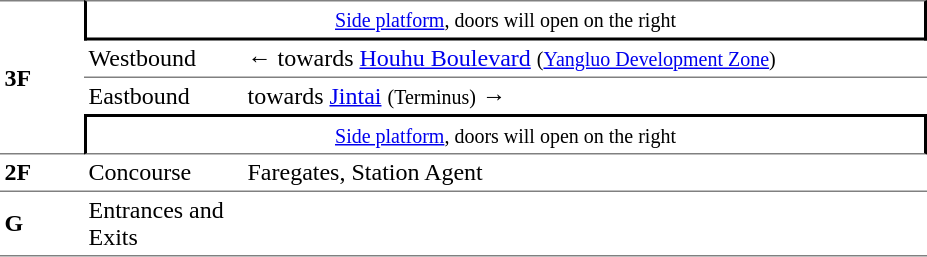<table table border=0 cellspacing=0 cellpadding=3>
<tr>
<td style="border-top:solid 1px gray;border-bottom:solid 1px gray;" rowspan=4><strong>3F</strong></td>
<td style="border-right:solid 2px black;border-left:solid 2px black;border-top:solid 1px gray;border-bottom:solid 2px black;text-align:center;" colspan=2><small><a href='#'>Side platform</a>, doors will open on the right</small></td>
</tr>
<tr>
<td style="border-top:solid 0px gray;">Westbound</td>
<td style="border-top:solid 0px gray;">←  towards <a href='#'>Houhu Boulevard</a> <small>(<a href='#'>Yangluo Development Zone</a>)</small></td>
</tr>
<tr>
<td style="border-top:solid 1px gray;">Eastbound</td>
<td style="border-top:solid 1px gray;"> towards <a href='#'>Jintai</a> <small>(Terminus)</small> →</td>
</tr>
<tr>
<td style="border-right:solid 2px black;border-left:solid 2px black;border-top:solid 2px black;border-bottom:solid 1px gray;text-align:center;" colspan=2><small><a href='#'>Side platform</a>, doors will open on the right</small></td>
</tr>
<tr>
<td style="border-top:solid 0px gray;border-bottom:solid 1px gray;" width=50><strong>2F</strong></td>
<td style="border-top:solid 0px gray;border-bottom:solid 1px gray;" width=100>Concourse</td>
<td style="border-top:solid 0px gray;border-bottom:solid 1px gray;" width=450>Faregates, Station Agent</td>
</tr>
<tr>
<td style="border-top:solid 0px gray;border-bottom:solid 1px gray;" width=50><strong>G</strong></td>
<td style="border-top:solid 0px gray;border-bottom:solid 1px gray;" width=100>Entrances and Exits</td>
<td style="border-top:solid 0px gray;border-bottom:solid 1px gray;" width=450></td>
</tr>
</table>
